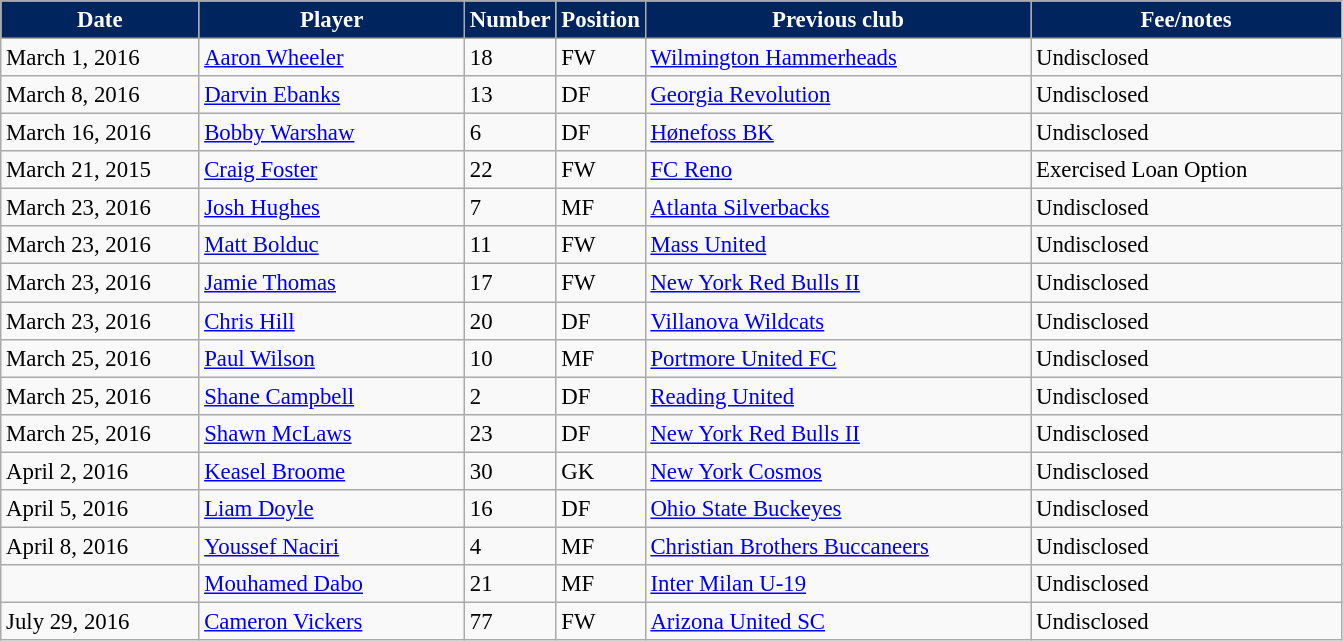<table class="wikitable" style="text-align:left; font-size:95%;">
<tr>
<th style="color:white; background:#00245D; width:125px;">Date</th>
<th style="color:white; background:#00245D; width:170px;">Player</th>
<th style="color:white; background:#00245D; width:50px;">Number</th>
<th style="color:white; background:#00245D; width:50px;">Position</th>
<th style="color:white; background:#00245D; width:250px;">Previous club</th>
<th style="color:white; background:#00245D; width:200px;">Fee/notes</th>
</tr>
<tr>
<td>March 1, 2016</td>
<td> <a href='#'>Aaron Wheeler</a></td>
<td>18</td>
<td>FW</td>
<td> <a href='#'>Wilmington Hammerheads</a></td>
<td>Undisclosed</td>
</tr>
<tr>
<td>March 8, 2016</td>
<td> <a href='#'>Darvin Ebanks</a></td>
<td>13</td>
<td>DF</td>
<td> <a href='#'>Georgia Revolution</a></td>
<td>Undisclosed</td>
</tr>
<tr>
<td>March 16, 2016</td>
<td> <a href='#'>Bobby Warshaw</a></td>
<td>6</td>
<td>DF</td>
<td> <a href='#'>Hønefoss BK</a></td>
<td>Undisclosed</td>
</tr>
<tr>
<td>March 21, 2015</td>
<td> <a href='#'>Craig Foster</a></td>
<td>22</td>
<td>FW</td>
<td> <a href='#'>FC Reno</a></td>
<td>Exercised Loan Option</td>
</tr>
<tr>
<td>March 23, 2016</td>
<td> <a href='#'>Josh Hughes</a></td>
<td>7</td>
<td>MF</td>
<td> <a href='#'>Atlanta Silverbacks</a></td>
<td>Undisclosed</td>
</tr>
<tr>
<td>March 23, 2016</td>
<td> <a href='#'>Matt Bolduc</a></td>
<td>11</td>
<td>FW</td>
<td> <a href='#'>Mass United</a></td>
<td>Undisclosed</td>
</tr>
<tr>
<td>March 23, 2016</td>
<td> <a href='#'>Jamie Thomas</a></td>
<td>17</td>
<td>FW</td>
<td> <a href='#'>New York Red Bulls II</a></td>
<td>Undisclosed</td>
</tr>
<tr>
<td>March 23, 2016</td>
<td> <a href='#'>Chris Hill</a></td>
<td>20</td>
<td>DF</td>
<td> <a href='#'>Villanova Wildcats</a></td>
<td>Undisclosed</td>
</tr>
<tr>
<td>March 25, 2016</td>
<td> <a href='#'>Paul Wilson</a></td>
<td>10</td>
<td>MF</td>
<td> <a href='#'>Portmore United FC</a></td>
<td>Undisclosed</td>
</tr>
<tr>
<td>March 25, 2016</td>
<td> <a href='#'>Shane Campbell</a></td>
<td>2</td>
<td>DF</td>
<td> <a href='#'>Reading United</a></td>
<td>Undisclosed</td>
</tr>
<tr>
<td>March 25, 2016</td>
<td> <a href='#'>Shawn McLaws</a></td>
<td>23</td>
<td>DF</td>
<td> <a href='#'>New York Red Bulls II</a></td>
<td>Undisclosed</td>
</tr>
<tr>
<td>April 2, 2016</td>
<td> <a href='#'>Keasel Broome</a></td>
<td>30</td>
<td>GK</td>
<td> <a href='#'>New York Cosmos</a></td>
<td>Undisclosed</td>
</tr>
<tr>
<td>April 5, 2016</td>
<td> <a href='#'>Liam Doyle</a></td>
<td>16</td>
<td>DF</td>
<td> <a href='#'>Ohio State Buckeyes</a></td>
<td>Undisclosed</td>
</tr>
<tr>
<td>April 8, 2016</td>
<td> <a href='#'>Youssef Naciri</a></td>
<td>4</td>
<td>MF</td>
<td> <a href='#'>Christian Brothers Buccaneers</a></td>
<td>Undisclosed</td>
</tr>
<tr>
<td></td>
<td> <a href='#'>Mouhamed Dabo</a></td>
<td>21</td>
<td>MF</td>
<td> <a href='#'>Inter Milan U-19</a></td>
<td>Undisclosed</td>
</tr>
<tr>
<td>July 29, 2016</td>
<td> <a href='#'>Cameron Vickers</a></td>
<td>77</td>
<td>FW</td>
<td> <a href='#'>Arizona United SC</a></td>
<td>Undisclosed</td>
</tr>
</table>
